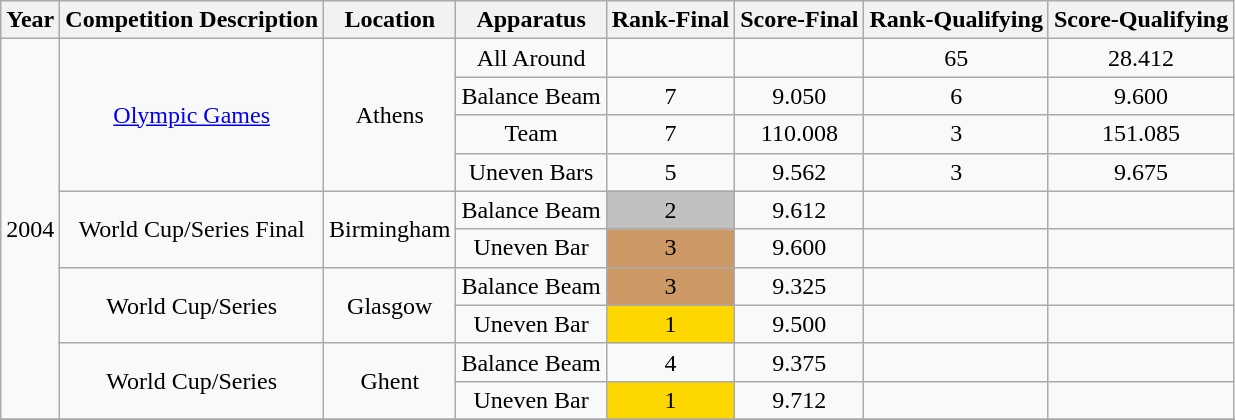<table class="wikitable" style="text-align:center">
<tr>
<th>Year</th>
<th>Competition Description</th>
<th>Location</th>
<th>Apparatus</th>
<th>Rank-Final</th>
<th>Score-Final</th>
<th>Rank-Qualifying</th>
<th>Score-Qualifying</th>
</tr>
<tr>
<td rowspan="10">2004</td>
<td rowspan="4"><a href='#'>Olympic Games</a></td>
<td rowspan="4">Athens</td>
<td>All Around</td>
<td></td>
<td></td>
<td>65</td>
<td>28.412</td>
</tr>
<tr>
<td>Balance Beam</td>
<td>7</td>
<td>9.050</td>
<td>6</td>
<td>9.600</td>
</tr>
<tr>
<td>Team</td>
<td>7</td>
<td>110.008</td>
<td>3</td>
<td>151.085</td>
</tr>
<tr>
<td>Uneven Bars</td>
<td>5</td>
<td>9.562</td>
<td>3</td>
<td>9.675</td>
</tr>
<tr>
<td rowspan="2">World Cup/Series Final</td>
<td rowspan="2">Birmingham</td>
<td>Balance Beam</td>
<td bgcolor="silver">2</td>
<td>9.612</td>
<td></td>
<td></td>
</tr>
<tr>
<td>Uneven Bar</td>
<td bgcolor="cc9966">3</td>
<td>9.600</td>
<td></td>
<td></td>
</tr>
<tr>
<td rowspan="2">World Cup/Series</td>
<td rowspan="2">Glasgow</td>
<td>Balance Beam</td>
<td bgcolor="cc9966">3</td>
<td>9.325</td>
<td></td>
<td></td>
</tr>
<tr>
<td>Uneven Bar</td>
<td bgcolor="gold">1</td>
<td>9.500</td>
<td></td>
<td></td>
</tr>
<tr>
<td rowspan="2">World Cup/Series</td>
<td rowspan="2">Ghent</td>
<td>Balance Beam</td>
<td>4</td>
<td>9.375</td>
<td></td>
<td></td>
</tr>
<tr>
<td>Uneven Bar</td>
<td bgcolor="gold">1</td>
<td>9.712</td>
<td></td>
<td></td>
</tr>
<tr>
</tr>
</table>
